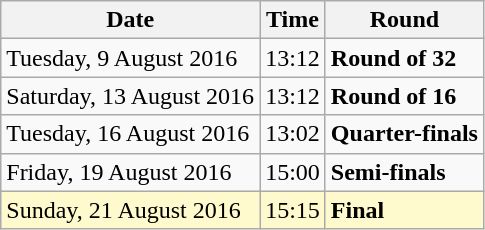<table class="wikitable">
<tr>
<th>Date</th>
<th>Time</th>
<th>Round</th>
</tr>
<tr>
<td>Tuesday, 9 August 2016</td>
<td>13:12</td>
<td><strong>Round of 32</strong></td>
</tr>
<tr>
<td>Saturday, 13 August 2016</td>
<td>13:12</td>
<td><strong>Round of 16</strong></td>
</tr>
<tr>
<td>Tuesday, 16 August 2016</td>
<td>13:02</td>
<td><strong>Quarter-finals</strong></td>
</tr>
<tr>
<td>Friday, 19 August 2016</td>
<td>15:00</td>
<td><strong>Semi-finals</strong></td>
</tr>
<tr>
<td style=background:lemonchiffon>Sunday, 21 August 2016</td>
<td style=background:lemonchiffon>15:15</td>
<td style=background:lemonchiffon><strong>Final</strong></td>
</tr>
</table>
